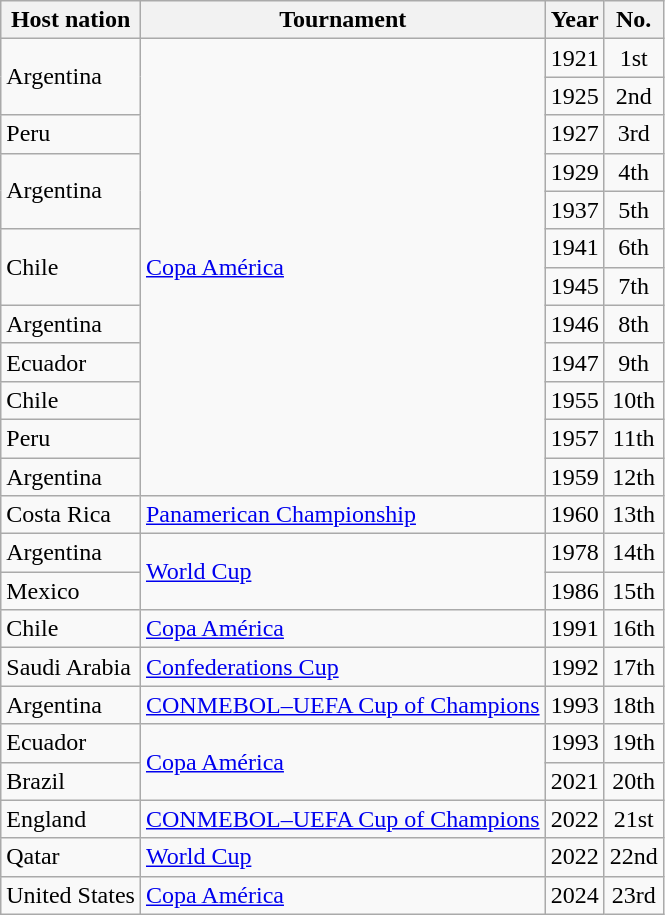<table class="wikitable" style="text-align: left;">
<tr>
<th>Host nation</th>
<th>Tournament</th>
<th>Year</th>
<th>No.</th>
</tr>
<tr>
<td rowspan="2"> Argentina</td>
<td rowspan="12"><a href='#'>Copa América</a></td>
<td>1921</td>
<td style="text-align: center;">1st</td>
</tr>
<tr>
<td>1925</td>
<td style="text-align: center;">2nd</td>
</tr>
<tr>
<td> Peru</td>
<td>1927</td>
<td style="text-align: center;">3rd</td>
</tr>
<tr>
<td rowspan="2"> Argentina</td>
<td>1929</td>
<td style="text-align: center;">4th</td>
</tr>
<tr>
<td>1937</td>
<td style="text-align: center;">5th</td>
</tr>
<tr>
<td rowspan="2"> Chile</td>
<td>1941</td>
<td style="text-align: center;">6th</td>
</tr>
<tr>
<td>1945</td>
<td style="text-align: center;">7th</td>
</tr>
<tr>
<td> Argentina</td>
<td>1946</td>
<td style="text-align: center;">8th</td>
</tr>
<tr>
<td> Ecuador</td>
<td>1947</td>
<td style="text-align: center;">9th</td>
</tr>
<tr>
<td> Chile</td>
<td>1955</td>
<td style="text-align: center;">10th</td>
</tr>
<tr>
<td> Peru</td>
<td>1957</td>
<td style="text-align: center;">11th</td>
</tr>
<tr>
<td> Argentina</td>
<td>1959</td>
<td style="text-align: center;">12th</td>
</tr>
<tr>
<td> Costa Rica</td>
<td><a href='#'>Panamerican Championship</a></td>
<td>1960</td>
<td style="text-align: center;">13th</td>
</tr>
<tr>
<td> Argentina</td>
<td rowspan="2"><a href='#'>World Cup</a></td>
<td>1978</td>
<td style="text-align: center;">14th</td>
</tr>
<tr>
<td> Mexico</td>
<td>1986</td>
<td style="text-align: center;">15th</td>
</tr>
<tr>
<td> Chile</td>
<td><a href='#'>Copa América</a></td>
<td>1991</td>
<td style="text-align: center;">16th</td>
</tr>
<tr>
<td> Saudi Arabia</td>
<td><a href='#'>Confederations Cup</a></td>
<td>1992</td>
<td style="text-align: center;">17th</td>
</tr>
<tr>
<td> Argentina</td>
<td><a href='#'>CONMEBOL–UEFA Cup of Champions</a></td>
<td>1993</td>
<td style="text-align: center;">18th</td>
</tr>
<tr>
<td> Ecuador</td>
<td rowspan="2"><a href='#'>Copa América</a></td>
<td>1993</td>
<td style="text-align: center;">19th</td>
</tr>
<tr>
<td> Brazil</td>
<td>2021</td>
<td style="text-align: center;">20th</td>
</tr>
<tr>
<td> England</td>
<td><a href='#'>CONMEBOL–UEFA Cup of Champions</a></td>
<td>2022</td>
<td style="text-align: center;">21st</td>
</tr>
<tr>
<td> Qatar</td>
<td><a href='#'>World Cup</a></td>
<td>2022</td>
<td style="text-align: center;">22nd</td>
</tr>
<tr>
<td> United States</td>
<td><a href='#'>Copa América</a></td>
<td>2024</td>
<td style="text-align: center;">23rd</td>
</tr>
</table>
